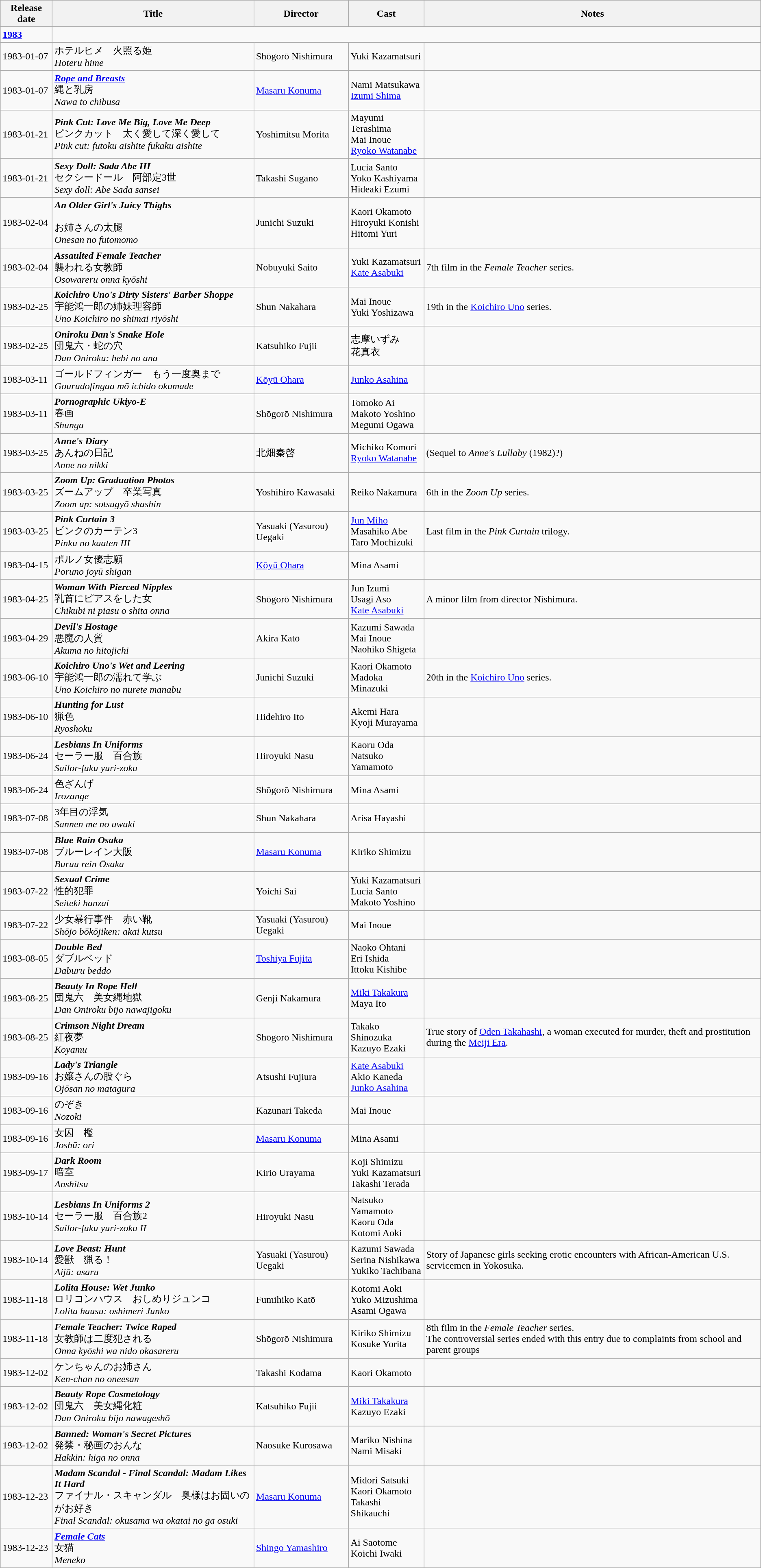<table class="wikitable">
<tr>
<th>Release date</th>
<th>Title</th>
<th>Director</th>
<th>Cast</th>
<th>Notes</th>
</tr>
<tr>
<td><strong><a href='#'>1983</a></strong></td>
</tr>
<tr>
<td>1983-01-07</td>
<td>ホテルヒメ　火照る姫<br><em>Hoteru hime</em></td>
<td>Shōgorō Nishimura</td>
<td>Yuki Kazamatsuri</td>
<td></td>
</tr>
<tr>
<td>1983-01-07</td>
<td><strong><em><a href='#'>Rope and Breasts</a></em></strong><br>縄と乳房<br><em>Nawa to chibusa</em></td>
<td><a href='#'>Masaru Konuma</a></td>
<td>Nami Matsukawa<br><a href='#'>Izumi Shima</a></td>
<td></td>
</tr>
<tr>
<td>1983-01-21</td>
<td><strong><em>Pink Cut: Love Me Big, Love Me Deep</em></strong><br>ピンクカット　太く愛して深く愛して<br><em>Pink cut: futoku aishite fukaku aishite</em></td>
<td>Yoshimitsu Morita</td>
<td>Mayumi Terashima<br>Mai Inoue<br><a href='#'>Ryoko Watanabe</a></td>
<td></td>
</tr>
<tr>
<td>1983-01-21</td>
<td><strong><em>Sexy Doll: Sada Abe III</em></strong><br>セクシードール　阿部定3世<br><em>Sexy doll: Abe Sada sansei</em></td>
<td>Takashi Sugano</td>
<td>Lucia Santo<br>Yoko Kashiyama<br>Hideaki Ezumi</td>
<td></td>
</tr>
<tr>
<td>1983-02-04</td>
<td><strong><em>An Older Girl's Juicy Thighs<br></em></strong><br>お姉さんの太腿<br><em>Onesan no futomomo</em></td>
<td>Junichi Suzuki</td>
<td>Kaori Okamoto<br>Hiroyuki Konishi<br>Hitomi Yuri</td>
<td></td>
</tr>
<tr>
<td>1983-02-04</td>
<td><strong><em>Assaulted Female Teacher</em></strong><br>襲われる女教師<br><em>Osowareru onna kyōshi</em></td>
<td>Nobuyuki Saito</td>
<td>Yuki Kazamatsuri<br><a href='#'>Kate Asabuki</a></td>
<td>7th film in the <em>Female Teacher</em> series.</td>
</tr>
<tr>
<td>1983-02-25</td>
<td><strong><em>Koichiro Uno's Dirty Sisters' Barber Shoppe</em></strong><br>宇能鴻一郎の姉妹理容師<br><em>Uno Koichiro no shimai riyōshi</em></td>
<td>Shun Nakahara</td>
<td>Mai Inoue<br>Yuki Yoshizawa</td>
<td>19th in the <a href='#'>Koichiro Uno</a> series.</td>
</tr>
<tr>
<td>1983-02-25</td>
<td><strong><em>Oniroku Dan's Snake Hole</em></strong><br>団鬼六・蛇の穴<br><em>Dan Oniroku: hebi no ana</em></td>
<td>Katsuhiko Fujii</td>
<td>志摩いずみ<br>花真衣</td>
<td></td>
</tr>
<tr>
<td>1983-03-11</td>
<td>ゴールドフィンガー　もう一度奥まで<br><em>Gourudofingaa mō ichido okumade</em></td>
<td><a href='#'>Kōyū Ohara</a></td>
<td><a href='#'>Junko Asahina</a></td>
<td></td>
</tr>
<tr>
<td>1983-03-11</td>
<td><strong><em>Pornographic Ukiyo-E</em></strong><br>春画<br><em>Shunga</em></td>
<td>Shōgorō Nishimura</td>
<td>Tomoko Ai<br>Makoto Yoshino<br>Megumi Ogawa</td>
<td></td>
</tr>
<tr>
<td>1983-03-25</td>
<td><strong><em>Anne's Diary</em></strong><br>あんねの日記<br><em>Anne no nikki</em></td>
<td>北畑秦啓</td>
<td>Michiko Komori<br><a href='#'>Ryoko Watanabe</a></td>
<td>(Sequel to <em>Anne's Lullaby</em> (1982)?)</td>
</tr>
<tr>
<td>1983-03-25</td>
<td><strong><em>Zoom Up: Graduation Photos</em></strong><br>ズームアップ　卒業写真<br><em>Zoom up: sotsugyō shashin</em></td>
<td>Yoshihiro Kawasaki</td>
<td>Reiko Nakamura</td>
<td>6th in the <em>Zoom Up</em> series.</td>
</tr>
<tr>
<td>1983-03-25</td>
<td><strong><em>Pink Curtain 3</em></strong><br>ピンクのカーテン3<br><em>Pinku no kaaten III</em></td>
<td>Yasuaki (Yasurou) Uegaki</td>
<td><a href='#'>Jun Miho</a><br>Masahiko Abe<br>Taro Mochizuki</td>
<td>Last film in the <em>Pink Curtain</em> trilogy.</td>
</tr>
<tr>
<td>1983-04-15</td>
<td>ポルノ女優志願<br><em>Poruno joyū shigan</em></td>
<td><a href='#'>Kōyū Ohara</a></td>
<td>Mina Asami</td>
<td></td>
</tr>
<tr>
<td>1983-04-25</td>
<td><strong><em>Woman With Pierced Nipples</em></strong><br>乳首にピアスをした女<br><em>Chikubi ni piasu o shita onna</em></td>
<td>Shōgorō Nishimura</td>
<td>Jun Izumi<br>Usagi Aso<br><a href='#'>Kate Asabuki</a></td>
<td>A minor film from director Nishimura.</td>
</tr>
<tr>
<td>1983-04-29</td>
<td><strong><em>Devil's Hostage</em></strong><br>悪魔の人質<br><em>Akuma no hitojichi</em></td>
<td>Akira Katō</td>
<td>Kazumi Sawada<br>Mai Inoue<br>Naohiko Shigeta</td>
<td></td>
</tr>
<tr>
<td>1983-06-10</td>
<td><strong><em>Koichiro Uno's Wet and Leering</em></strong><br>宇能鴻一郎の濡れて学ぶ<br><em>Uno Koichiro no nurete manabu</em></td>
<td>Junichi Suzuki</td>
<td>Kaori Okamoto<br>Madoka Minazuki</td>
<td>20th in the <a href='#'>Koichiro Uno</a> series.</td>
</tr>
<tr>
<td>1983-06-10</td>
<td><strong><em>Hunting for Lust</em></strong><br>猟色<br><em>Ryoshoku</em></td>
<td>Hidehiro Ito</td>
<td>Akemi Hara<br>Kyoji Murayama</td>
<td></td>
</tr>
<tr>
<td>1983-06-24</td>
<td><strong><em>Lesbians In Uniforms</em></strong><br>セーラー服　百合族<br><em>Sailor-fuku yuri-zoku</em></td>
<td>Hiroyuki Nasu</td>
<td>Kaoru Oda<br>Natsuko Yamamoto</td>
<td></td>
</tr>
<tr>
<td>1983-06-24</td>
<td>色ざんげ<br><em>Irozange</em></td>
<td>Shōgorō Nishimura</td>
<td>Mina Asami</td>
<td></td>
</tr>
<tr>
<td>1983-07-08</td>
<td>3年目の浮気<br><em>Sannen me no uwaki</em></td>
<td>Shun Nakahara</td>
<td>Arisa Hayashi</td>
<td></td>
</tr>
<tr>
<td>1983-07-08</td>
<td><strong><em>Blue Rain Osaka</em></strong><br>ブルーレイン大阪<br><em>Buruu rein Ōsaka</em></td>
<td><a href='#'>Masaru Konuma</a></td>
<td>Kiriko Shimizu</td>
<td></td>
</tr>
<tr>
<td>1983-07-22</td>
<td><strong><em>Sexual Crime</em></strong><br>性的犯罪<br><em>Seiteki hanzai</em></td>
<td>Yoichi Sai</td>
<td>Yuki Kazamatsuri<br>Lucia Santo<br>Makoto Yoshino</td>
<td></td>
</tr>
<tr>
<td>1983-07-22</td>
<td>少女暴行事件　赤い靴<br><em>Shōjo bōkōjiken: akai kutsu</em></td>
<td>Yasuaki (Yasurou) Uegaki</td>
<td>Mai Inoue</td>
<td></td>
</tr>
<tr>
<td>1983-08-05</td>
<td><strong><em>Double Bed</em></strong><br>ダブルベッド<br><em>Daburu beddo</em></td>
<td><a href='#'>Toshiya Fujita</a></td>
<td>Naoko Ohtani<br>Eri Ishida<br>Ittoku Kishibe</td>
<td></td>
</tr>
<tr>
<td>1983-08-25</td>
<td><strong><em>Beauty In Rope Hell</em></strong><br>団鬼六　美女縄地獄<br><em>Dan Oniroku bijo nawajigoku</em></td>
<td>Genji Nakamura</td>
<td><a href='#'>Miki Takakura</a><br>Maya Ito</td>
<td></td>
</tr>
<tr>
<td>1983-08-25</td>
<td><strong><em>Crimson Night Dream</em></strong><br>紅夜夢<br><em>Koyamu</em></td>
<td>Shōgorō Nishimura</td>
<td>Takako Shinozuka<br>Kazuyo Ezaki</td>
<td>True story of <a href='#'>Oden Takahashi</a>, a woman executed for murder, theft and prostitution during the <a href='#'>Meiji Era</a>.</td>
</tr>
<tr>
<td>1983-09-16</td>
<td><strong><em>Lady's Triangle</em></strong><br>お嬢さんの股ぐら<br><em>Ojōsan no matagura</em></td>
<td>Atsushi Fujiura</td>
<td><a href='#'>Kate Asabuki</a><br>Akio Kaneda<br><a href='#'>Junko Asahina</a></td>
<td></td>
</tr>
<tr>
<td>1983-09-16</td>
<td>のぞき<br><em>Nozoki</em></td>
<td>Kazunari Takeda</td>
<td>Mai Inoue</td>
<td></td>
</tr>
<tr>
<td>1983-09-16</td>
<td>女囚　檻<br><em>Joshū: ori</em></td>
<td><a href='#'>Masaru Konuma</a></td>
<td>Mina Asami</td>
<td></td>
</tr>
<tr>
<td>1983-09-17</td>
<td><strong><em>Dark Room</em></strong><br>暗室<br><em>Anshitsu</em></td>
<td>Kirio Urayama</td>
<td>Koji Shimizu<br>Yuki Kazamatsuri<br>Takashi Terada</td>
<td></td>
</tr>
<tr>
<td>1983-10-14</td>
<td><strong><em>Lesbians In Uniforms 2</em></strong><br>セーラー服　百合族2<br><em>Sailor-fuku yuri-zoku II</em></td>
<td>Hiroyuki Nasu</td>
<td>Natsuko Yamamoto<br>Kaoru Oda<br>Kotomi Aoki</td>
<td></td>
</tr>
<tr>
<td>1983-10-14</td>
<td><strong><em>Love Beast: Hunt</em></strong><br>愛獣　猟る！<br><em>Aijū: asaru</em></td>
<td>Yasuaki (Yasurou) Uegaki</td>
<td>Kazumi Sawada<br>Serina Nishikawa<br>Yukiko Tachibana</td>
<td>Story of Japanese girls seeking erotic encounters with African-American U.S. servicemen in Yokosuka.</td>
</tr>
<tr>
<td>1983-11-18</td>
<td><strong><em>Lolita House: Wet Junko</em></strong><br>ロリコンハウス　おしめりジュンコ<br><em>Lolita hausu: oshimeri Junko</em></td>
<td>Fumihiko Katō</td>
<td>Kotomi Aoki<br>Yuko Mizushima<br>Asami Ogawa</td>
<td></td>
</tr>
<tr>
<td>1983-11-18</td>
<td><strong><em>Female Teacher: Twice Raped</em></strong><br>女教師は二度犯される<br><em>Onna kyōshi wa nido okasareru</em></td>
<td>Shōgorō Nishimura</td>
<td>Kiriko Shimizu<br>Kosuke Yorita</td>
<td>8th film in the <em>Female Teacher</em> series.<br>The controversial series ended with this entry due to complaints from school and parent groups</td>
</tr>
<tr>
<td>1983-12-02</td>
<td>ケンちゃんのお姉さん<br><em>Ken-chan no oneesan</em></td>
<td>Takashi Kodama</td>
<td>Kaori Okamoto</td>
<td></td>
</tr>
<tr>
<td>1983-12-02</td>
<td><strong><em>Beauty Rope Cosmetology</em></strong><br>団鬼六　美女縄化粧<br><em>Dan Oniroku bijo nawageshō</em></td>
<td>Katsuhiko Fujii</td>
<td><a href='#'>Miki Takakura</a><br>Kazuyo Ezaki</td>
<td></td>
</tr>
<tr>
<td>1983-12-02</td>
<td><strong><em>Banned: Woman's Secret Pictures</em></strong><br>発禁・秘画のおんな<br><em>Hakkin: higa no onna</em></td>
<td>Naosuke Kurosawa</td>
<td>Mariko Nishina<br>Nami Misaki</td>
<td></td>
</tr>
<tr>
<td>1983-12-23</td>
<td><strong><em>Madam Scandal - Final Scandal: Madam Likes It Hard</em></strong><br>ファイナル・スキャンダル　奥様はお固いのがお好き<br><em>Final Scandal: okusama wa okatai no ga osuki</em></td>
<td><a href='#'>Masaru Konuma</a></td>
<td>Midori Satsuki<br>Kaori Okamoto<br>Takashi Shikauchi</td>
<td></td>
</tr>
<tr>
<td>1983-12-23</td>
<td><strong><em><a href='#'>Female Cats</a></em></strong><br>女猫<br><em>Meneko</em></td>
<td><a href='#'>Shingo Yamashiro</a></td>
<td>Ai Saotome<br>Koichi Iwaki</td>
<td></td>
</tr>
</table>
